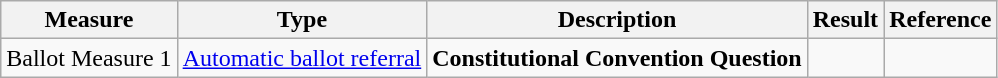<table class="wikitable">
<tr>
<th>Measure</th>
<th>Type</th>
<th>Description</th>
<th>Result</th>
<th>Reference</th>
</tr>
<tr>
<td>Ballot Measure 1</td>
<td><a href='#'>Automatic ballot referral</a></td>
<td><strong>Constitutional Convention Question</strong></td>
<td></td>
<td></td>
</tr>
</table>
